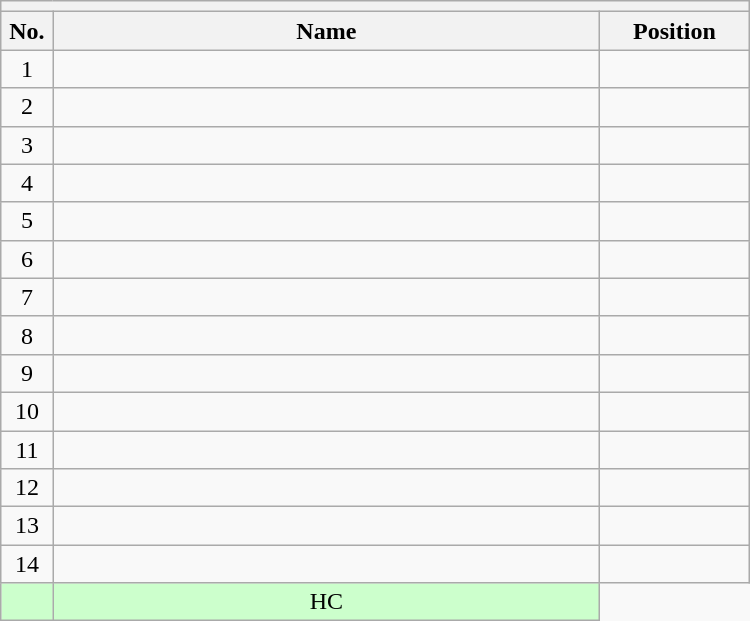<table class="wikitable mw-collapsible mw-collapsed" style="text-align:center; width:500px; border:none">
<tr>
<th style="text-align:center" colspan="3"></th>
</tr>
<tr>
<th style="width:7%">No.</th>
<th>Name</th>
<th style="width:20%">Position</th>
</tr>
<tr>
<td>1</td>
<td></td>
<td></td>
</tr>
<tr>
<td>2</td>
<td></td>
<td></td>
</tr>
<tr>
<td>3</td>
<td></td>
<td></td>
</tr>
<tr>
<td>4</td>
<td></td>
<td></td>
</tr>
<tr>
<td>5</td>
<td></td>
<td></td>
</tr>
<tr>
<td>6</td>
<td></td>
<td></td>
</tr>
<tr>
<td>7</td>
<td></td>
<td></td>
</tr>
<tr>
<td>8</td>
<td></td>
<td></td>
</tr>
<tr>
<td>9</td>
<td></td>
<td></td>
</tr>
<tr>
<td>10</td>
<td></td>
<td></td>
</tr>
<tr>
<td>11</td>
<td></td>
<td></td>
</tr>
<tr>
<td>12</td>
<td></td>
<td></td>
</tr>
<tr>
<td>13</td>
<td></td>
<td></td>
</tr>
<tr>
<td>14</td>
<td></td>
<td></td>
</tr>
<tr bgcolor=#CCFFCC>
<td></td>
<td>HC</td>
</tr>
</table>
